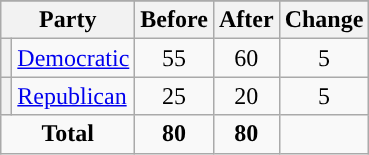<table class="wikitable" style="text-align:center;">
<tr>
</tr>
<tr>
<th colspan=2>Party</th>
<th>Before</th>
<th>After</th>
<th>Change</th>
</tr>
<tr>
<th style="background-color:"></th>
<td style="text-align:left;"><a href='#'>Democratic</a></td>
<td>55</td>
<td>60</td>
<td> 5</td>
</tr>
<tr>
<th style="background-color:"></th>
<td style="text-align:left;"><a href='#'>Republican</a></td>
<td>25</td>
<td>20</td>
<td> 5</td>
</tr>
<tr>
<td colspan=2><strong>Total</strong></td>
<td><strong>80</strong></td>
<td><strong>80</strong></td>
<td></td>
</tr>
</table>
